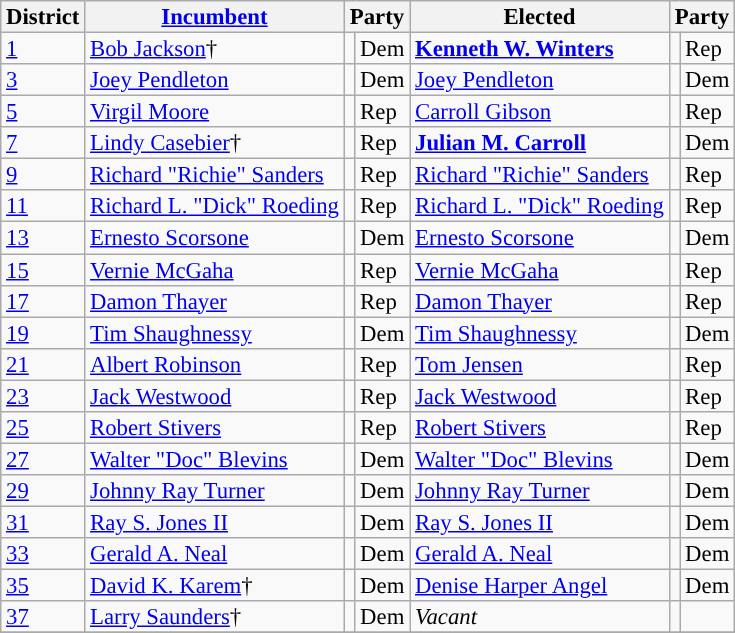<table class="sortable wikitable" style="font-size:95%;line-height:14px;">
<tr>
<th class="unsortable">District</th>
<th class="unsortable"><a href='#'>Incumbent</a></th>
<th colspan="2">Party</th>
<th class="unsortable">Elected</th>
<th colspan="2">Party</th>
</tr>
<tr>
<td><a href='#'>1</a></td>
<td><a href='#'>Bob Jackson</a>†</td>
<td style="background:"></td>
<td>Dem</td>
<td><strong><a href='#'>Kenneth W. Winters</a></strong></td>
<td style="background:"></td>
<td>Rep</td>
</tr>
<tr>
<td><a href='#'>3</a></td>
<td><a href='#'>Joey Pendleton</a></td>
<td style="background:"></td>
<td>Dem</td>
<td><a href='#'>Joey Pendleton</a></td>
<td style="background:"></td>
<td>Dem</td>
</tr>
<tr>
<td><a href='#'>5</a></td>
<td><a href='#'>Virgil Moore</a></td>
<td style="background:"></td>
<td>Rep</td>
<td><a href='#'>Carroll Gibson</a></td>
<td style="background:"></td>
<td>Rep</td>
</tr>
<tr>
<td><a href='#'>7</a></td>
<td><a href='#'>Lindy Casebier</a>†</td>
<td style="background:"></td>
<td>Rep</td>
<td><strong><a href='#'>Julian M. Carroll</a></strong></td>
<td style="background:"></td>
<td>Dem</td>
</tr>
<tr>
<td><a href='#'>9</a></td>
<td><a href='#'>Richard "Richie" Sanders</a></td>
<td style="background:"></td>
<td>Rep</td>
<td><a href='#'>Richard "Richie" Sanders</a></td>
<td style="background:"></td>
<td>Rep</td>
</tr>
<tr>
<td><a href='#'>11</a></td>
<td><a href='#'>Richard L. "Dick" Roeding</a></td>
<td style="background:"></td>
<td>Rep</td>
<td><a href='#'>Richard L. "Dick" Roeding</a></td>
<td style="background:"></td>
<td>Rep</td>
</tr>
<tr>
<td><a href='#'>13</a></td>
<td><a href='#'>Ernesto Scorsone</a></td>
<td style="background:"></td>
<td>Dem</td>
<td><a href='#'>Ernesto Scorsone</a></td>
<td style="background:"></td>
<td>Dem</td>
</tr>
<tr>
<td><a href='#'>15</a></td>
<td><a href='#'>Vernie McGaha</a></td>
<td style="background:"></td>
<td>Rep</td>
<td><a href='#'>Vernie McGaha</a></td>
<td style="background:"></td>
<td>Rep</td>
</tr>
<tr>
<td><a href='#'>17</a></td>
<td><a href='#'>Damon Thayer</a></td>
<td style="background:"></td>
<td>Rep</td>
<td><a href='#'>Damon Thayer</a></td>
<td style="background:"></td>
<td>Rep</td>
</tr>
<tr>
<td><a href='#'>19</a></td>
<td><a href='#'>Tim Shaughnessy</a></td>
<td style="background:"></td>
<td>Dem</td>
<td><a href='#'>Tim Shaughnessy</a></td>
<td style="background:"></td>
<td>Dem</td>
</tr>
<tr>
<td><a href='#'>21</a></td>
<td><a href='#'>Albert Robinson</a></td>
<td style="background:"></td>
<td>Rep</td>
<td><a href='#'>Tom Jensen</a></td>
<td style="background:"></td>
<td>Rep</td>
</tr>
<tr>
<td><a href='#'>23</a></td>
<td><a href='#'>Jack Westwood</a></td>
<td style="background:"></td>
<td>Rep</td>
<td><a href='#'>Jack Westwood</a></td>
<td style="background:"></td>
<td>Rep</td>
</tr>
<tr>
<td><a href='#'>25</a></td>
<td><a href='#'>Robert Stivers</a></td>
<td style="background:"></td>
<td>Rep</td>
<td><a href='#'>Robert Stivers</a></td>
<td style="background:"></td>
<td>Rep</td>
</tr>
<tr>
<td><a href='#'>27</a></td>
<td><a href='#'>Walter "Doc" Blevins</a></td>
<td style="background:"></td>
<td>Dem</td>
<td><a href='#'>Walter "Doc" Blevins</a></td>
<td style="background:"></td>
<td>Dem</td>
</tr>
<tr>
<td><a href='#'>29</a></td>
<td><a href='#'>Johnny Ray Turner</a></td>
<td style="background:"></td>
<td>Dem</td>
<td><a href='#'>Johnny Ray Turner</a></td>
<td style="background:"></td>
<td>Dem</td>
</tr>
<tr>
<td><a href='#'>31</a></td>
<td><a href='#'>Ray S. Jones II</a></td>
<td style="background:"></td>
<td>Dem</td>
<td><a href='#'>Ray S. Jones II</a></td>
<td style="background:"></td>
<td>Dem</td>
</tr>
<tr>
<td><a href='#'>33</a></td>
<td><a href='#'>Gerald A. Neal</a></td>
<td style="background:"></td>
<td>Dem</td>
<td><a href='#'>Gerald A. Neal</a></td>
<td style="background:"></td>
<td>Dem</td>
</tr>
<tr>
<td><a href='#'>35</a></td>
<td><a href='#'>David K. Karem</a>†</td>
<td style="background:"></td>
<td>Dem</td>
<td><a href='#'>Denise Harper Angel</a></td>
<td style="background:"></td>
<td>Dem</td>
</tr>
<tr>
<td><a href='#'>37</a></td>
<td><a href='#'>Larry Saunders</a>†</td>
<td style="background:"></td>
<td>Dem</td>
<td><em>Vacant</em></td>
<td></td>
<td></td>
</tr>
<tr>
</tr>
</table>
